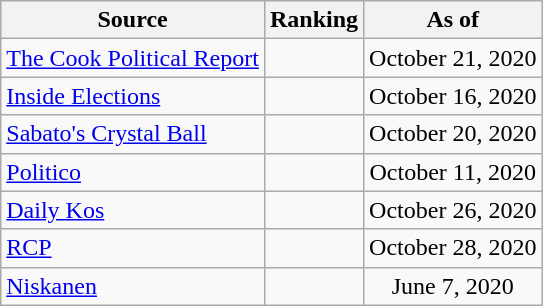<table class="wikitable" style="text-align:center">
<tr>
<th>Source</th>
<th>Ranking</th>
<th>As of</th>
</tr>
<tr>
<td align=left><a href='#'>The Cook Political Report</a></td>
<td></td>
<td>October 21, 2020</td>
</tr>
<tr>
<td align=left><a href='#'>Inside Elections</a></td>
<td></td>
<td>October 16, 2020</td>
</tr>
<tr>
<td align=left><a href='#'>Sabato's Crystal Ball</a></td>
<td></td>
<td>October 20, 2020</td>
</tr>
<tr>
<td align="left"><a href='#'>Politico</a></td>
<td></td>
<td>October 11, 2020</td>
</tr>
<tr>
<td align="left"><a href='#'>Daily Kos</a></td>
<td></td>
<td>October 26, 2020</td>
</tr>
<tr>
<td align="left"><a href='#'>RCP</a></td>
<td></td>
<td>October 28, 2020</td>
</tr>
<tr>
<td align="left"><a href='#'>Niskanen</a></td>
<td></td>
<td>June 7, 2020</td>
</tr>
</table>
